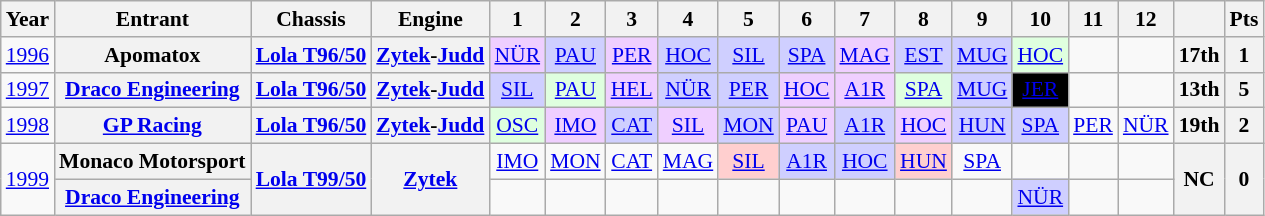<table class="wikitable" style="text-align:center; font-size:90%">
<tr>
<th>Year</th>
<th>Entrant</th>
<th>Chassis</th>
<th>Engine</th>
<th>1</th>
<th>2</th>
<th>3</th>
<th>4</th>
<th>5</th>
<th>6</th>
<th>7</th>
<th>8</th>
<th>9</th>
<th>10</th>
<th>11</th>
<th>12</th>
<th></th>
<th>Pts</th>
</tr>
<tr>
<td><a href='#'>1996</a></td>
<th>Apomatox</th>
<th><a href='#'>Lola T96/50</a></th>
<th><a href='#'>Zytek</a>-<a href='#'>Judd</a></th>
<td style="background:#EFCFFF;"><a href='#'>NÜR</a><br></td>
<td style="background:#CFCFFF;"><a href='#'>PAU</a><br></td>
<td style="background:#EFCFFF;"><a href='#'>PER</a><br></td>
<td style="background:#CFCFFF;"><a href='#'>HOC</a><br></td>
<td style="background:#CFCFFF;"><a href='#'>SIL</a><br></td>
<td style="background:#CFCFFF;"><a href='#'>SPA</a><br></td>
<td style="background:#EFCFFF;"><a href='#'>MAG</a><br></td>
<td style="background:#CFCFFF;"><a href='#'>EST</a><br></td>
<td style="background:#CFCFFF;"><a href='#'>MUG</a><br></td>
<td style="background:#DFFFDF;"><a href='#'>HOC</a><br></td>
<td></td>
<td></td>
<th>17th</th>
<th>1</th>
</tr>
<tr>
<td><a href='#'>1997</a></td>
<th><a href='#'>Draco Engineering</a></th>
<th><a href='#'>Lola T96/50</a></th>
<th><a href='#'>Zytek</a>-<a href='#'>Judd</a></th>
<td style="background:#CFCFFF;"><a href='#'>SIL</a><br></td>
<td style="background:#DFFFDF;"><a href='#'>PAU</a><br></td>
<td style="background:#EFCFFF;"><a href='#'>HEL</a><br></td>
<td style="background:#CFCFFF;"><a href='#'>NÜR</a><br></td>
<td style="background:#CFCFFF;"><a href='#'>PER</a><br></td>
<td style="background:#EFCFFF;"><a href='#'>HOC</a><br></td>
<td style="background:#EFCFFF;"><a href='#'>A1R</a><br></td>
<td style="background:#DFFFDF;"><a href='#'>SPA</a><br></td>
<td style="background:#CFCFFF;"><a href='#'>MUG</a><br></td>
<td style="background:#000000; color:white"><a href='#'><span>JER</span></a><br></td>
<td></td>
<td></td>
<th>13th</th>
<th>5</th>
</tr>
<tr>
<td><a href='#'>1998</a></td>
<th><a href='#'>GP Racing</a></th>
<th><a href='#'>Lola T96/50</a></th>
<th><a href='#'>Zytek</a>-<a href='#'>Judd</a></th>
<td style="background:#DFFFDF;"><a href='#'>OSC</a><br></td>
<td style="background:#EFCFFF;"><a href='#'>IMO</a><br></td>
<td style="background:#CFCFFF;"><a href='#'>CAT</a><br></td>
<td style="background:#EFCFFF;"><a href='#'>SIL</a><br></td>
<td style="background:#CFCFFF;"><a href='#'>MON</a><br></td>
<td style="background:#EFCFFF;"><a href='#'>PAU</a><br></td>
<td style="background:#CFCFFF;"><a href='#'>A1R</a><br></td>
<td style="background:#EFCFFF;"><a href='#'>HOC</a><br></td>
<td style="background:#CFCFFF;"><a href='#'>HUN</a><br></td>
<td style="background:#CFCFFF;"><a href='#'>SPA</a><br></td>
<td><a href='#'>PER</a></td>
<td><a href='#'>NÜR</a></td>
<th>19th</th>
<th>2</th>
</tr>
<tr>
<td rowspan=2><a href='#'>1999</a></td>
<th>Monaco Motorsport</th>
<th rowspan=2><a href='#'>Lola T99/50</a></th>
<th rowspan=2><a href='#'>Zytek</a></th>
<td><a href='#'>IMO</a></td>
<td><a href='#'>MON</a></td>
<td><a href='#'>CAT</a></td>
<td><a href='#'>MAG</a></td>
<td style="background:#FFCFCF;"><a href='#'>SIL</a><br></td>
<td style="background:#CFCFFF;"><a href='#'>A1R</a><br></td>
<td style="background:#CFCFFF;"><a href='#'>HOC</a><br></td>
<td style="background:#FFCFCF;"><a href='#'>HUN</a><br></td>
<td><a href='#'>SPA</a></td>
<td></td>
<td></td>
<td></td>
<th rowspan=2>NC</th>
<th rowspan=2>0</th>
</tr>
<tr>
<th><a href='#'>Draco Engineering</a></th>
<td></td>
<td></td>
<td></td>
<td></td>
<td></td>
<td></td>
<td></td>
<td></td>
<td></td>
<td style="background:#CFCFFF;"><a href='#'>NÜR</a><br></td>
<td></td>
<td></td>
</tr>
</table>
